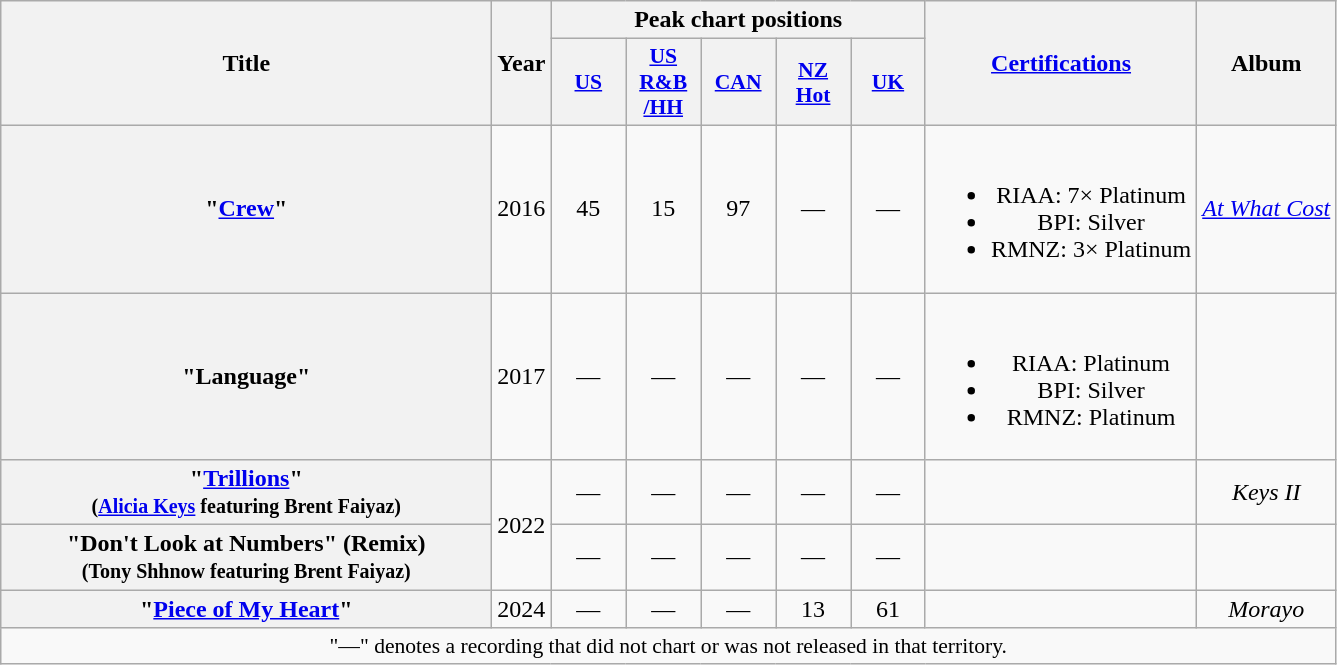<table class="wikitable plainrowheaders" style="text-align:center;">
<tr>
<th scope="col" rowspan="2" style="width:20em;">Title</th>
<th scope="col" rowspan="2" style="width:1em;">Year</th>
<th scope="col" colspan="5">Peak chart positions</th>
<th scope="col" rowspan="2"><a href='#'>Certifications</a></th>
<th scope="col" rowspan="2">Album</th>
</tr>
<tr>
<th scope="col" style="width:3em;font-size:90%;"><a href='#'>US</a><br></th>
<th scope="col" style="width:3em;font-size:90%;"><a href='#'>US<br>R&B<br>/HH</a><br></th>
<th scope="col" style="width:3em;font-size:90%;"><a href='#'>CAN</a><br></th>
<th scope="col" style="width:3em;font-size:90%;"><a href='#'>NZ Hot</a><br></th>
<th scope="col" style="width:3em;font-size:90%;"><a href='#'>UK</a><br></th>
</tr>
<tr>
<th scope="row">"<a href='#'>Crew</a>"<br></th>
<td>2016</td>
<td>45</td>
<td>15</td>
<td>97</td>
<td>—</td>
<td>—</td>
<td><br><ul><li>RIAA: 7× Platinum</li><li>BPI: Silver</li><li>RMNZ: 3× Platinum</li></ul></td>
<td><em><a href='#'>At What Cost</a></em></td>
</tr>
<tr>
<th scope="row">"Language"<br></th>
<td>2017</td>
<td>—</td>
<td>—</td>
<td>—</td>
<td>—</td>
<td>—</td>
<td><br><ul><li>RIAA: Platinum</li><li>BPI: Silver</li><li>RMNZ: Platinum</li></ul></td>
<td></td>
</tr>
<tr>
<th scope="row">"<a href='#'>Trillions</a>"<br><small>(<a href='#'>Alicia Keys</a> featuring Brent Faiyaz)</small></th>
<td rowspan="2">2022</td>
<td>—</td>
<td>—</td>
<td>—</td>
<td>—</td>
<td>—</td>
<td></td>
<td><em>Keys II</em></td>
</tr>
<tr>
<th scope="row">"Don't Look at Numbers" (Remix)<br><small>(Tony Shhnow featuring Brent Faiyaz)</small></th>
<td>—</td>
<td>—</td>
<td>—</td>
<td>—</td>
<td>—</td>
<td></td>
<td></td>
</tr>
<tr>
<th scope="row">"<a href='#'>Piece of My Heart</a>"<br></th>
<td>2024</td>
<td>—</td>
<td>—</td>
<td>—</td>
<td>13</td>
<td>61</td>
<td></td>
<td><em>Morayo</em></td>
</tr>
<tr>
<td colspan="13" style="font-size:90%">"—" denotes a recording that did not chart or was not released in that territory.</td>
</tr>
</table>
